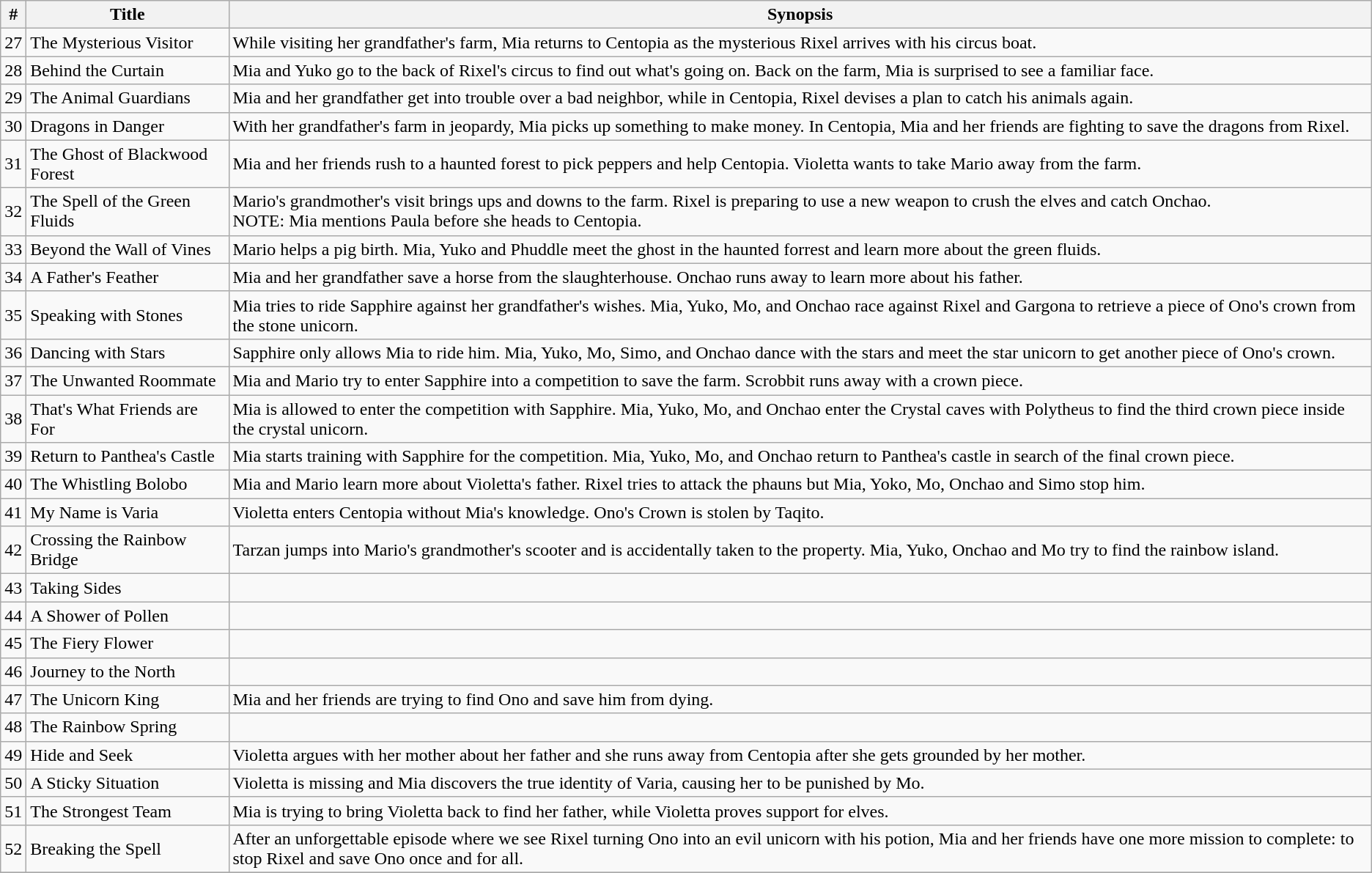<table class="wikitable">
<tr>
<th>#</th>
<th>Title</th>
<th>Synopsis</th>
</tr>
<tr>
<td>27</td>
<td>The Mysterious Visitor</td>
<td>While visiting her grandfather's farm, Mia returns to Centopia as the mysterious Rixel arrives with his circus boat.</td>
</tr>
<tr>
<td>28</td>
<td>Behind the Curtain</td>
<td>Mia and Yuko go to the back of Rixel's circus to find out what's going on. Back on the farm, Mia is surprised to see a familiar face.</td>
</tr>
<tr>
<td>29</td>
<td>The Animal Guardians</td>
<td>Mia and her grandfather get into trouble over a bad neighbor, while in Centopia, Rixel devises a plan to catch his animals again.</td>
</tr>
<tr>
<td>30</td>
<td>Dragons in Danger</td>
<td>With her grandfather's farm in jeopardy, Mia picks up something to make money. In Centopia, Mia and her friends are fighting to save the dragons from Rixel.</td>
</tr>
<tr>
<td>31</td>
<td>The Ghost of Blackwood Forest</td>
<td>Mia and her friends rush to a haunted forest to pick peppers and help Centopia. Violetta wants to take Mario away from the farm.</td>
</tr>
<tr>
<td>32</td>
<td>The Spell of the Green Fluids</td>
<td>Mario's grandmother's visit brings ups and downs to the farm. Rixel is preparing to use a new weapon to crush the elves and catch Onchao.<br>NOTE: Mia mentions Paula before she heads to Centopia.<br></td>
</tr>
<tr>
<td>33</td>
<td>Beyond the Wall of Vines</td>
<td>Mario helps a pig birth. Mia, Yuko and Phuddle meet the ghost in the haunted forrest and learn more about the green fluids.</td>
</tr>
<tr>
<td>34</td>
<td>A Father's Feather</td>
<td>Mia and her grandfather save a horse from the slaughterhouse. Onchao runs away to learn more about his father.</td>
</tr>
<tr>
<td>35</td>
<td>Speaking with Stones</td>
<td>Mia tries to ride Sapphire against her grandfather's wishes. Mia, Yuko, Mo, and Onchao race against Rixel and Gargona to retrieve a piece of Ono's crown from the stone unicorn.</td>
</tr>
<tr>
<td>36</td>
<td>Dancing with Stars</td>
<td>Sapphire only allows Mia to ride him. Mia, Yuko, Mo, Simo, and Onchao dance with the stars and meet the star unicorn to get another piece of Ono's crown.</td>
</tr>
<tr>
<td>37</td>
<td>The Unwanted Roommate</td>
<td>Mia and Mario try to enter Sapphire into a competition to save the farm. Scrobbit runs away with a crown piece.</td>
</tr>
<tr>
<td>38</td>
<td>That's What Friends are For</td>
<td>Mia is allowed to enter the competition with Sapphire. Mia, Yuko, Mo, and Onchao enter the Crystal caves with Polytheus to find the third crown piece inside the crystal unicorn.</td>
</tr>
<tr>
<td>39</td>
<td>Return to Panthea's Castle</td>
<td>Mia starts training with Sapphire for the competition. Mia, Yuko, Mo, and Onchao return to Panthea's castle in search of the final crown piece.</td>
</tr>
<tr>
<td>40</td>
<td>The Whistling Bolobo</td>
<td>Mia and Mario learn more about Violetta's father. Rixel tries to attack the phauns but Mia, Yoko, Mo, Onchao and Simo stop him.</td>
</tr>
<tr>
<td>41</td>
<td>My Name is Varia</td>
<td>Violetta enters Centopia without Mia's knowledge. Ono's Crown is stolen by Taqito.</td>
</tr>
<tr>
<td>42</td>
<td>Crossing the Rainbow Bridge</td>
<td>Tarzan jumps into Mario's grandmother's scooter and is accidentally taken to the property. Mia, Yuko, Onchao and Mo try to find the rainbow island.</td>
</tr>
<tr>
<td>43</td>
<td>Taking Sides</td>
<td></td>
</tr>
<tr>
<td>44</td>
<td>A Shower of Pollen</td>
<td></td>
</tr>
<tr>
<td>45</td>
<td>The Fiery Flower</td>
<td></td>
</tr>
<tr>
<td>46</td>
<td>Journey to the North</td>
<td></td>
</tr>
<tr>
<td>47</td>
<td>The Unicorn King</td>
<td>Mia and her friends are trying to find Ono and save him from dying.</td>
</tr>
<tr>
<td>48</td>
<td>The Rainbow Spring</td>
<td></td>
</tr>
<tr>
<td>49</td>
<td>Hide and Seek</td>
<td>Violetta argues with her mother about her father and she runs away from Centopia after she gets grounded by her mother.</td>
</tr>
<tr>
<td>50</td>
<td>A Sticky Situation</td>
<td>Violetta is missing and Mia discovers the true identity of Varia, causing her to be punished by Mo.</td>
</tr>
<tr>
<td>51</td>
<td>The Strongest Team</td>
<td>Mia is trying to bring Violetta back to find her father, while Violetta proves support for elves.</td>
</tr>
<tr>
<td>52</td>
<td>Breaking the Spell</td>
<td>After an unforgettable episode where we see Rixel turning Ono into an evil unicorn with his potion, Mia and her friends have one more mission to complete: to stop Rixel and save Ono once and for all.</td>
</tr>
<tr>
</tr>
</table>
